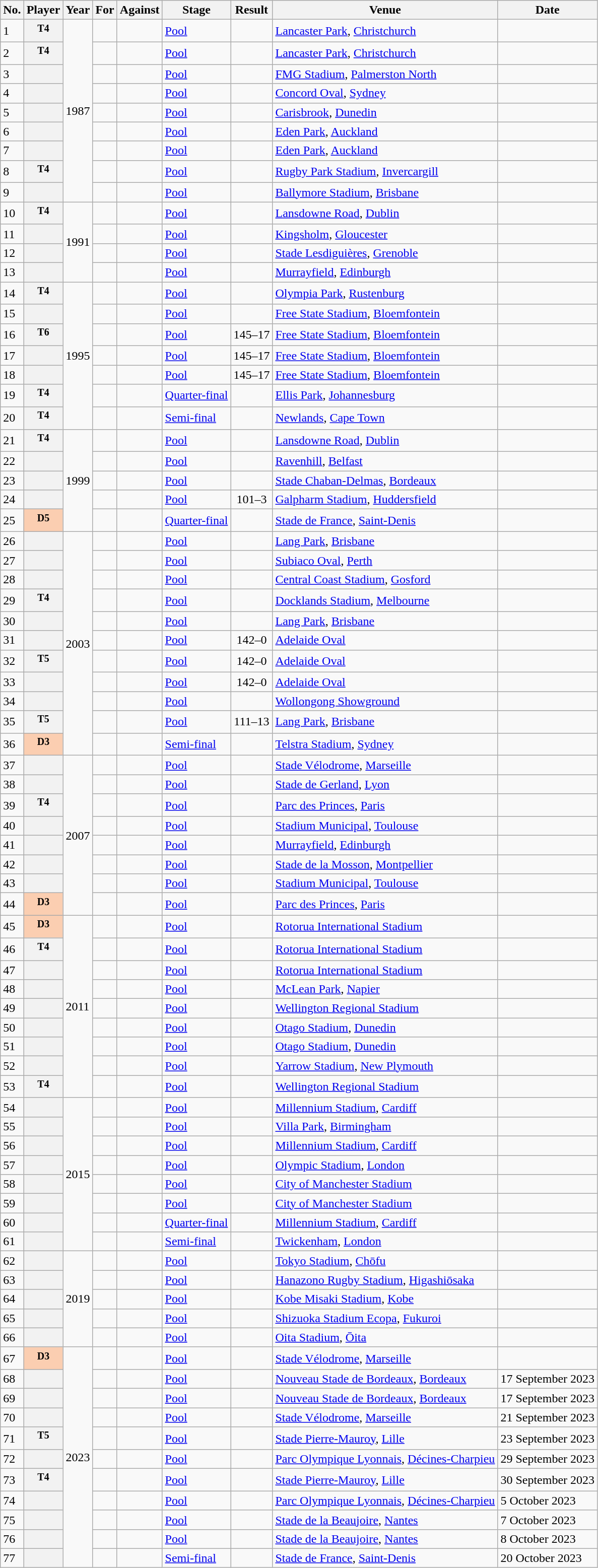<table class="wikitable plainrowheaders sortable">
<tr>
<th scope=col>No.</th>
<th scope=col>Player</th>
<th scope=col>Year</th>
<th scope=col>For</th>
<th scope=col>Against</th>
<th scope=col>Stage</th>
<th scope=col>Result</th>
<th scope=col>Venue</th>
<th scope=col>Date</th>
</tr>
<tr>
<td>1</td>
<th scope=row><sup>T4</sup></th>
<td rowspan="9">1987</td>
<td></td>
<td></td>
<td><a href='#'>Pool</a></td>
<td align=center></td>
<td><a href='#'>Lancaster Park</a>, <a href='#'>Christchurch</a></td>
<td></td>
</tr>
<tr>
<td>2</td>
<th scope=row><sup>T4</sup></th>
<td></td>
<td></td>
<td><a href='#'>Pool</a></td>
<td align=center></td>
<td><a href='#'>Lancaster Park</a>, <a href='#'>Christchurch</a></td>
<td></td>
</tr>
<tr>
<td>3</td>
<th scope=row></th>
<td></td>
<td></td>
<td><a href='#'>Pool</a></td>
<td align=center></td>
<td><a href='#'>FMG Stadium</a>, <a href='#'>Palmerston North</a></td>
<td></td>
</tr>
<tr>
<td>4</td>
<th scope=row></th>
<td></td>
<td></td>
<td><a href='#'>Pool</a></td>
<td align=center></td>
<td><a href='#'>Concord Oval</a>, <a href='#'>Sydney</a></td>
<td></td>
</tr>
<tr>
<td>5</td>
<th scope=row></th>
<td></td>
<td></td>
<td><a href='#'>Pool</a></td>
<td align=center></td>
<td><a href='#'>Carisbrook</a>, <a href='#'>Dunedin</a></td>
<td></td>
</tr>
<tr>
<td>6</td>
<th scope=row></th>
<td></td>
<td></td>
<td><a href='#'>Pool</a></td>
<td align=center></td>
<td><a href='#'>Eden Park</a>, <a href='#'>Auckland</a></td>
<td></td>
</tr>
<tr>
<td>7</td>
<th scope=row></th>
<td></td>
<td></td>
<td><a href='#'>Pool</a></td>
<td align=center></td>
<td><a href='#'>Eden Park</a>, <a href='#'>Auckland</a></td>
<td></td>
</tr>
<tr>
<td>8</td>
<th scope=row><sup>T4</sup></th>
<td></td>
<td></td>
<td><a href='#'>Pool</a></td>
<td align=center></td>
<td><a href='#'>Rugby Park Stadium</a>, <a href='#'>Invercargill</a></td>
<td></td>
</tr>
<tr>
<td>9</td>
<th scope=row></th>
<td></td>
<td></td>
<td><a href='#'>Pool</a></td>
<td align=center></td>
<td><a href='#'>Ballymore Stadium</a>, <a href='#'>Brisbane</a></td>
<td></td>
</tr>
<tr>
<td>10</td>
<th scope=row><sup>T4</sup></th>
<td rowspan="4">1991</td>
<td></td>
<td></td>
<td><a href='#'>Pool</a></td>
<td align=center></td>
<td><a href='#'>Lansdowne Road</a>, <a href='#'>Dublin</a></td>
<td></td>
</tr>
<tr>
<td>11</td>
<th scope=row></th>
<td></td>
<td></td>
<td><a href='#'>Pool</a></td>
<td align=center></td>
<td><a href='#'>Kingsholm</a>, <a href='#'>Gloucester</a></td>
<td></td>
</tr>
<tr>
<td>12</td>
<th scope=row></th>
<td></td>
<td></td>
<td><a href='#'>Pool</a></td>
<td align=center></td>
<td><a href='#'>Stade Lesdiguières</a>, <a href='#'>Grenoble</a></td>
<td></td>
</tr>
<tr>
<td>13</td>
<th scope=row></th>
<td></td>
<td></td>
<td><a href='#'>Pool</a></td>
<td align=center></td>
<td><a href='#'>Murrayfield</a>, <a href='#'>Edinburgh</a></td>
<td></td>
</tr>
<tr>
<td>14</td>
<th scope=row><sup>T4</sup></th>
<td rowspan="7">1995</td>
<td></td>
<td></td>
<td><a href='#'>Pool</a></td>
<td align=center></td>
<td><a href='#'>Olympia Park</a>, <a href='#'>Rustenburg</a></td>
<td></td>
</tr>
<tr>
<td>15</td>
<th scope=row></th>
<td></td>
<td></td>
<td><a href='#'>Pool</a></td>
<td align=center></td>
<td><a href='#'>Free State Stadium</a>, <a href='#'>Bloemfontein</a></td>
<td></td>
</tr>
<tr>
<td>16</td>
<th scope=row><sup>T6</sup></th>
<td></td>
<td></td>
<td><a href='#'>Pool</a></td>
<td align=center>145–17</td>
<td><a href='#'>Free State Stadium</a>, <a href='#'>Bloemfontein</a></td>
<td></td>
</tr>
<tr>
<td>17</td>
<th scope=row></th>
<td></td>
<td></td>
<td><a href='#'>Pool</a></td>
<td align=center>145–17</td>
<td><a href='#'>Free State Stadium</a>, <a href='#'>Bloemfontein</a></td>
<td></td>
</tr>
<tr>
<td>18</td>
<th scope=row></th>
<td></td>
<td></td>
<td><a href='#'>Pool</a></td>
<td align=center>145–17</td>
<td><a href='#'>Free State Stadium</a>, <a href='#'>Bloemfontein</a></td>
<td></td>
</tr>
<tr>
<td>19</td>
<th scope=row><sup>T4</sup></th>
<td></td>
<td></td>
<td><a href='#'>Quarter-final</a></td>
<td align=center></td>
<td><a href='#'>Ellis Park</a>, <a href='#'>Johannesburg</a></td>
<td></td>
</tr>
<tr>
<td>20</td>
<th scope=row><sup>T4</sup></th>
<td></td>
<td></td>
<td><a href='#'>Semi-final</a></td>
<td align=center></td>
<td><a href='#'>Newlands</a>, <a href='#'>Cape Town</a></td>
<td></td>
</tr>
<tr>
<td>21</td>
<th scope=row><sup>T4</sup></th>
<td rowspan="5">1999</td>
<td></td>
<td></td>
<td><a href='#'>Pool</a></td>
<td align=center></td>
<td><a href='#'>Lansdowne Road</a>, <a href='#'>Dublin</a></td>
<td></td>
</tr>
<tr>
<td>22</td>
<th scope=row></th>
<td></td>
<td></td>
<td><a href='#'>Pool</a></td>
<td align=center></td>
<td><a href='#'>Ravenhill</a>, <a href='#'>Belfast</a></td>
<td></td>
</tr>
<tr>
<td>23</td>
<th scope=row></th>
<td></td>
<td></td>
<td><a href='#'>Pool</a></td>
<td align=center></td>
<td><a href='#'>Stade Chaban-Delmas</a>, <a href='#'>Bordeaux</a></td>
<td></td>
</tr>
<tr>
<td>24</td>
<th scope=row></th>
<td></td>
<td></td>
<td><a href='#'>Pool</a></td>
<td align=center>101–3</td>
<td><a href='#'>Galpharm Stadium</a>, <a href='#'>Huddersfield</a></td>
<td></td>
</tr>
<tr>
<td>25</td>
<th scope=row style="background-color:#FBCEB1"><sup>D5</sup></th>
<td></td>
<td></td>
<td><a href='#'>Quarter-final</a></td>
<td align=center></td>
<td><a href='#'>Stade de France</a>, <a href='#'>Saint-Denis</a></td>
<td></td>
</tr>
<tr>
<td>26</td>
<th scope=row></th>
<td rowspan="11">2003</td>
<td></td>
<td></td>
<td><a href='#'>Pool</a></td>
<td align=center></td>
<td><a href='#'>Lang Park</a>, <a href='#'>Brisbane</a></td>
<td></td>
</tr>
<tr>
<td>27</td>
<th scope=row></th>
<td></td>
<td></td>
<td><a href='#'>Pool</a></td>
<td align=center></td>
<td><a href='#'>Subiaco Oval</a>, <a href='#'>Perth</a></td>
<td></td>
</tr>
<tr>
<td>28</td>
<th scope=row></th>
<td></td>
<td></td>
<td><a href='#'>Pool</a></td>
<td align=center></td>
<td><a href='#'>Central Coast Stadium</a>, <a href='#'>Gosford</a></td>
<td></td>
</tr>
<tr>
<td>29</td>
<th scope=row><sup>T4</sup></th>
<td></td>
<td></td>
<td><a href='#'>Pool</a></td>
<td align=center></td>
<td><a href='#'>Docklands Stadium</a>, <a href='#'>Melbourne</a></td>
<td></td>
</tr>
<tr>
<td>30</td>
<th scope=row></th>
<td></td>
<td></td>
<td><a href='#'>Pool</a></td>
<td align=center></td>
<td><a href='#'>Lang Park</a>, <a href='#'>Brisbane</a></td>
<td></td>
</tr>
<tr>
<td>31</td>
<th scope=row></th>
<td></td>
<td></td>
<td><a href='#'>Pool</a></td>
<td align=center>142–0</td>
<td><a href='#'>Adelaide Oval</a></td>
<td></td>
</tr>
<tr>
<td>32</td>
<th scope=row><sup>T5</sup></th>
<td></td>
<td></td>
<td><a href='#'>Pool</a></td>
<td align=center>142–0</td>
<td><a href='#'>Adelaide Oval</a></td>
<td></td>
</tr>
<tr>
<td>33</td>
<th scope=row></th>
<td></td>
<td></td>
<td><a href='#'>Pool</a></td>
<td align=center>142–0</td>
<td><a href='#'>Adelaide Oval</a></td>
<td></td>
</tr>
<tr>
<td>34</td>
<th scope=row></th>
<td></td>
<td></td>
<td><a href='#'>Pool</a></td>
<td align=center></td>
<td><a href='#'>Wollongong Showground</a></td>
<td></td>
</tr>
<tr>
<td>35</td>
<th scope=row><sup>T5</sup></th>
<td></td>
<td></td>
<td><a href='#'>Pool</a></td>
<td align=center>111–13</td>
<td><a href='#'>Lang Park</a>, <a href='#'>Brisbane</a></td>
<td></td>
</tr>
<tr>
<td>36</td>
<th scope=row style="background-color:#FBCEB1"><sup>D3</sup></th>
<td></td>
<td></td>
<td><a href='#'>Semi-final</a></td>
<td align=center></td>
<td><a href='#'>Telstra Stadium</a>, <a href='#'>Sydney</a></td>
<td></td>
</tr>
<tr>
<td>37</td>
<th scope=row></th>
<td rowspan="8">2007</td>
<td></td>
<td></td>
<td><a href='#'>Pool</a></td>
<td align=center></td>
<td><a href='#'>Stade Vélodrome</a>, <a href='#'>Marseille</a></td>
<td></td>
</tr>
<tr>
<td>38</td>
<th scope=row></th>
<td></td>
<td></td>
<td><a href='#'>Pool</a></td>
<td align=center></td>
<td><a href='#'>Stade de Gerland</a>, <a href='#'>Lyon</a></td>
<td></td>
</tr>
<tr>
<td>39</td>
<th scope=row><sup>T4</sup></th>
<td></td>
<td></td>
<td><a href='#'>Pool</a></td>
<td align=center></td>
<td><a href='#'>Parc des Princes</a>, <a href='#'>Paris</a></td>
<td></td>
</tr>
<tr>
<td>40</td>
<th scope=row></th>
<td></td>
<td></td>
<td><a href='#'>Pool</a></td>
<td align=center></td>
<td><a href='#'>Stadium Municipal</a>, <a href='#'>Toulouse</a></td>
<td></td>
</tr>
<tr>
<td>41</td>
<th scope=row></th>
<td></td>
<td></td>
<td><a href='#'>Pool</a></td>
<td align=center></td>
<td><a href='#'>Murrayfield</a>, <a href='#'>Edinburgh</a></td>
<td></td>
</tr>
<tr>
<td>42</td>
<th scope=row></th>
<td></td>
<td></td>
<td><a href='#'>Pool</a></td>
<td align=center></td>
<td><a href='#'>Stade de la Mosson</a>, <a href='#'>Montpellier</a></td>
<td></td>
</tr>
<tr>
<td>43</td>
<th scope=row></th>
<td></td>
<td></td>
<td><a href='#'>Pool</a></td>
<td align=center></td>
<td><a href='#'>Stadium Municipal</a>, <a href='#'>Toulouse</a></td>
<td></td>
</tr>
<tr>
<td>44</td>
<th scope=row style="background-color:#FBCEB1"><sup>D3</sup></th>
<td></td>
<td></td>
<td><a href='#'>Pool</a></td>
<td align=center></td>
<td><a href='#'>Parc des Princes</a>, <a href='#'>Paris</a></td>
<td></td>
</tr>
<tr>
<td>45</td>
<th scope=row style="background-color:#FBCEB1"><sup>D3</sup></th>
<td rowspan="9">2011</td>
<td></td>
<td></td>
<td><a href='#'>Pool</a></td>
<td align=center></td>
<td><a href='#'>Rotorua International Stadium</a></td>
<td></td>
</tr>
<tr>
<td>46</td>
<th scope=row><sup>T4</sup></th>
<td></td>
<td></td>
<td><a href='#'>Pool</a></td>
<td align=center></td>
<td><a href='#'>Rotorua International Stadium</a></td>
<td></td>
</tr>
<tr>
<td>47</td>
<th scope=row></th>
<td></td>
<td></td>
<td><a href='#'>Pool</a></td>
<td align=center></td>
<td><a href='#'>Rotorua International Stadium</a></td>
<td></td>
</tr>
<tr>
<td>48</td>
<th scope=row></th>
<td></td>
<td></td>
<td><a href='#'>Pool</a></td>
<td align=center></td>
<td><a href='#'>McLean Park</a>, <a href='#'>Napier</a></td>
<td></td>
</tr>
<tr>
<td>49</td>
<th scope=row></th>
<td></td>
<td></td>
<td><a href='#'>Pool</a></td>
<td align=center></td>
<td><a href='#'>Wellington Regional Stadium</a></td>
<td></td>
</tr>
<tr>
<td>50</td>
<th scope=row></th>
<td></td>
<td></td>
<td><a href='#'>Pool</a></td>
<td align=center></td>
<td><a href='#'>Otago Stadium</a>, <a href='#'>Dunedin</a></td>
<td></td>
</tr>
<tr>
<td>51</td>
<th scope=row></th>
<td></td>
<td></td>
<td><a href='#'>Pool</a></td>
<td align=center></td>
<td><a href='#'>Otago Stadium</a>, <a href='#'>Dunedin</a></td>
<td></td>
</tr>
<tr>
<td>52</td>
<th scope=row></th>
<td></td>
<td></td>
<td><a href='#'>Pool</a></td>
<td align=center></td>
<td><a href='#'>Yarrow Stadium</a>, <a href='#'>New Plymouth</a></td>
<td></td>
</tr>
<tr>
<td>53</td>
<th scope=row><sup>T4</sup></th>
<td></td>
<td></td>
<td><a href='#'>Pool</a></td>
<td align=center></td>
<td><a href='#'>Wellington Regional Stadium</a></td>
<td></td>
</tr>
<tr>
<td>54</td>
<th scope=row></th>
<td rowspan="8">2015</td>
<td></td>
<td></td>
<td><a href='#'>Pool</a></td>
<td align=center></td>
<td><a href='#'>Millennium Stadium</a>, <a href='#'>Cardiff</a></td>
<td></td>
</tr>
<tr>
<td>55</td>
<th scope=row></th>
<td></td>
<td></td>
<td><a href='#'>Pool</a></td>
<td align=center></td>
<td><a href='#'>Villa Park</a>, <a href='#'>Birmingham</a></td>
<td></td>
</tr>
<tr>
<td>56</td>
<th scope=row></th>
<td></td>
<td></td>
<td><a href='#'>Pool</a></td>
<td align=center></td>
<td><a href='#'>Millennium Stadium</a>, <a href='#'>Cardiff</a></td>
<td></td>
</tr>
<tr>
<td>57</td>
<th scope=row></th>
<td></td>
<td></td>
<td><a href='#'>Pool</a></td>
<td align=center></td>
<td><a href='#'>Olympic Stadium</a>, <a href='#'>London</a></td>
<td></td>
</tr>
<tr>
<td>58</td>
<th scope=row></th>
<td></td>
<td></td>
<td><a href='#'>Pool</a></td>
<td align=center></td>
<td><a href='#'>City of Manchester Stadium</a></td>
<td></td>
</tr>
<tr>
<td>59</td>
<th scope=row></th>
<td></td>
<td></td>
<td><a href='#'>Pool</a></td>
<td align=center></td>
<td><a href='#'>City of Manchester Stadium</a></td>
<td></td>
</tr>
<tr>
<td>60</td>
<th scope=row></th>
<td></td>
<td></td>
<td><a href='#'>Quarter-final</a></td>
<td align=center></td>
<td><a href='#'>Millennium Stadium</a>, <a href='#'>Cardiff</a></td>
<td></td>
</tr>
<tr>
<td>61</td>
<th scope=row></th>
<td></td>
<td></td>
<td><a href='#'>Semi-final</a></td>
<td align=center></td>
<td><a href='#'>Twickenham</a>, <a href='#'>London</a></td>
<td></td>
</tr>
<tr>
<td>62</td>
<th scope=row></th>
<td rowspan="5">2019</td>
<td></td>
<td></td>
<td><a href='#'>Pool</a></td>
<td align=center></td>
<td><a href='#'>Tokyo Stadium</a>, <a href='#'>Chōfu</a></td>
<td></td>
</tr>
<tr>
<td>63</td>
<th scope=row></th>
<td></td>
<td></td>
<td><a href='#'>Pool</a></td>
<td align=center></td>
<td><a href='#'>Hanazono Rugby Stadium</a>, <a href='#'>Higashiōsaka</a></td>
<td></td>
</tr>
<tr>
<td>64</td>
<th scope=row></th>
<td></td>
<td></td>
<td><a href='#'>Pool</a></td>
<td align=center></td>
<td><a href='#'>Kobe Misaki Stadium</a>, <a href='#'>Kobe</a></td>
<td></td>
</tr>
<tr>
<td>65</td>
<th scope=row></th>
<td></td>
<td></td>
<td><a href='#'>Pool</a></td>
<td align=center></td>
<td><a href='#'>Shizuoka Stadium Ecopa</a>, <a href='#'>Fukuroi</a></td>
<td></td>
</tr>
<tr>
<td>66</td>
<th scope=row></th>
<td></td>
<td></td>
<td><a href='#'>Pool</a></td>
<td align=center></td>
<td><a href='#'>Oita Stadium</a>, <a href='#'>Ōita</a></td>
<td></td>
</tr>
<tr>
<td>67</td>
<th scope=row style="background-color:#FBCEB1"><sup>D3</sup></th>
<td rowspan="11">2023</td>
<td></td>
<td></td>
<td><a href='#'>Pool</a></td>
<td align=center></td>
<td><a href='#'>Stade Vélodrome</a>, <a href='#'>Marseille</a></td>
<td></td>
</tr>
<tr>
<td>68</td>
<th scope=row></th>
<td></td>
<td></td>
<td><a href='#'>Pool</a></td>
<td align=center></td>
<td><a href='#'>Nouveau Stade de Bordeaux</a>, <a href='#'>Bordeaux</a></td>
<td>17 September 2023</td>
</tr>
<tr>
<td>69</td>
<th scope=row></th>
<td></td>
<td></td>
<td><a href='#'>Pool</a></td>
<td align=center></td>
<td><a href='#'>Nouveau Stade de Bordeaux</a>, <a href='#'>Bordeaux</a></td>
<td>17 September 2023</td>
</tr>
<tr>
<td>70</td>
<th scope=row></th>
<td></td>
<td></td>
<td><a href='#'>Pool</a></td>
<td align=center></td>
<td><a href='#'>Stade Vélodrome</a>, <a href='#'>Marseille</a></td>
<td>21 September 2023</td>
</tr>
<tr>
<td>71</td>
<th scope=row><sup>T5</sup></th>
<td></td>
<td></td>
<td><a href='#'>Pool</a></td>
<td align=center></td>
<td><a href='#'>Stade Pierre-Mauroy</a>, <a href='#'>Lille</a></td>
<td>23 September 2023</td>
</tr>
<tr>
<td>72</td>
<th scope=row></th>
<td></td>
<td></td>
<td><a href='#'>Pool</a></td>
<td align=center></td>
<td><a href='#'>Parc Olympique Lyonnais</a>, <a href='#'>Décines-Charpieu</a></td>
<td>29 September 2023</td>
</tr>
<tr>
<td>73</td>
<th scope=row><sup>T4</sup></th>
<td></td>
<td></td>
<td><a href='#'>Pool</a></td>
<td align=center></td>
<td><a href='#'>Stade Pierre-Mauroy</a>, <a href='#'>Lille</a></td>
<td>30 September 2023</td>
</tr>
<tr>
<td>74</td>
<th scope=row></th>
<td></td>
<td></td>
<td><a href='#'>Pool</a></td>
<td align=center></td>
<td><a href='#'>Parc Olympique Lyonnais</a>, <a href='#'>Décines-Charpieu</a></td>
<td>5 October 2023</td>
</tr>
<tr>
<td>75</td>
<th scope=row></th>
<td></td>
<td></td>
<td><a href='#'>Pool</a></td>
<td align=center></td>
<td><a href='#'>Stade de la Beaujoire</a>, <a href='#'>Nantes</a></td>
<td>7 October 2023</td>
</tr>
<tr>
<td>76</td>
<th scope=row></th>
<td></td>
<td></td>
<td><a href='#'>Pool</a></td>
<td align=center></td>
<td><a href='#'>Stade de la Beaujoire</a>, <a href='#'>Nantes</a></td>
<td>8 October 2023</td>
</tr>
<tr>
<td>77</td>
<th scope=row></th>
<td></td>
<td></td>
<td><a href='#'>Semi-final</a></td>
<td align=center></td>
<td><a href='#'>Stade de France</a>, <a href='#'>Saint-Denis</a></td>
<td>20 October 2023</td>
</tr>
</table>
